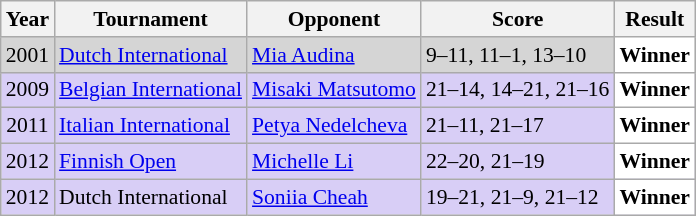<table class="sortable wikitable" style="font-size: 90%;">
<tr>
<th>Year</th>
<th>Tournament</th>
<th>Opponent</th>
<th>Score</th>
<th>Result</th>
</tr>
<tr style="background:#D5D5D5">
<td align="center">2001</td>
<td align="left"><a href='#'>Dutch International</a></td>
<td align="left"> <a href='#'>Mia Audina</a></td>
<td align="left">9–11, 11–1, 13–10</td>
<td style="text-align:left; background:white"> <strong>Winner</strong></td>
</tr>
<tr style="background:#D8CEF6">
<td align="center">2009</td>
<td align="left"><a href='#'>Belgian International</a></td>
<td align="left"> <a href='#'>Misaki Matsutomo</a></td>
<td align="left">21–14, 14–21, 21–16</td>
<td style="text-align:left; background:white"> <strong>Winner</strong></td>
</tr>
<tr style="background:#D8CEF6">
<td align="center">2011</td>
<td align="left"><a href='#'>Italian International</a></td>
<td align="left"> <a href='#'>Petya Nedelcheva</a></td>
<td align="left">21–11, 21–17</td>
<td style="text-align:left; background:white"> <strong>Winner</strong></td>
</tr>
<tr style="background:#D8CEF6">
<td align="center">2012</td>
<td align="left"><a href='#'>Finnish Open</a></td>
<td align="left"> <a href='#'>Michelle Li</a></td>
<td align="left">22–20, 21–19</td>
<td style="text-align:left; background:white"> <strong>Winner</strong></td>
</tr>
<tr style="background:#D8CEF6">
<td align="center">2012</td>
<td align="left">Dutch International</td>
<td align="left"> <a href='#'>Soniia Cheah</a></td>
<td align="left">19–21, 21–9, 21–12</td>
<td style="text-align:left; background:white"> <strong>Winner</strong></td>
</tr>
</table>
